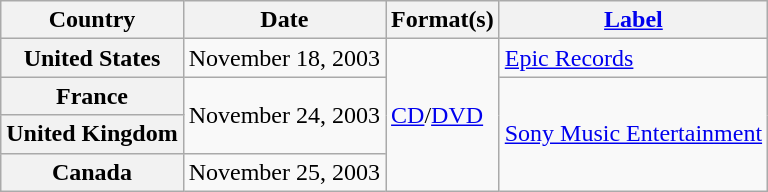<table class="wikitable plainrowheaders sortable">
<tr>
<th>Country</th>
<th>Date</th>
<th>Format(s)</th>
<th><a href='#'>Label</a></th>
</tr>
<tr>
<th scope="row">United States</th>
<td>November 18, 2003</td>
<td rowspan="4"><a href='#'>CD</a>/<a href='#'>DVD</a></td>
<td><a href='#'>Epic Records</a></td>
</tr>
<tr>
<th scope="row">France</th>
<td rowspan="2">November 24, 2003</td>
<td rowspan="3"><a href='#'>Sony Music Entertainment</a></td>
</tr>
<tr>
<th scope="row">United Kingdom</th>
</tr>
<tr>
<th scope="row">Canada</th>
<td>November 25, 2003</td>
</tr>
</table>
